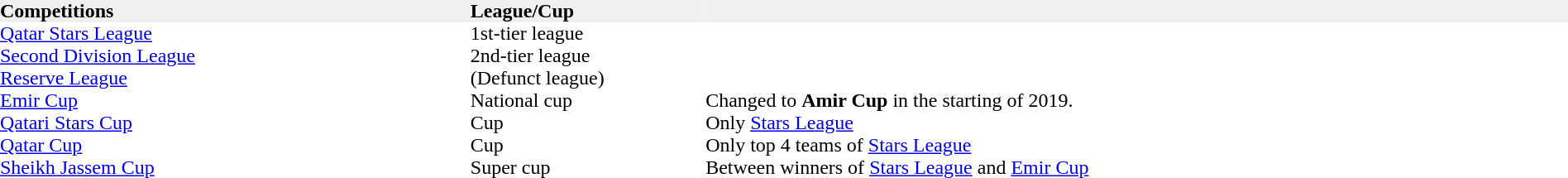<table width="100%" cellspacing="0" cellpadding="0">
<tr bgcolor="F0F0F0">
<th width="30%" align="left"> Competitions</th>
<th width="15%" align="left">League/Cup</th>
<th width="55%" align="left"></th>
</tr>
<tr>
<td><a href='#'>Qatar Stars League</a></td>
<td>1st-tier league</td>
<td></td>
<td></td>
</tr>
<tr>
<td><a href='#'>Second Division League</a></td>
<td>2nd-tier league</td>
<td></td>
<td></td>
</tr>
<tr>
<td><a href='#'>Reserve League</a></td>
<td>(Defunct league)</td>
<td></td>
<td></td>
</tr>
<tr>
<td><a href='#'>Emir Cup</a></td>
<td>National cup</td>
<td>Changed to <strong>Amir Cup</strong> in the starting of 2019.</td>
<td></td>
</tr>
<tr>
<td><a href='#'>Qatari Stars Cup</a></td>
<td>Cup</td>
<td>Only <a href='#'>Stars League</a></td>
<td></td>
</tr>
<tr>
<td><a href='#'>Qatar Cup</a></td>
<td>Cup</td>
<td>Only top 4 teams of <a href='#'>Stars League</a></td>
<td></td>
</tr>
<tr>
<td><a href='#'>Sheikh Jassem Cup</a></td>
<td>Super cup</td>
<td>Between winners of <a href='#'>Stars League</a> and <a href='#'>Emir Cup</a></td>
<td></td>
</tr>
</table>
